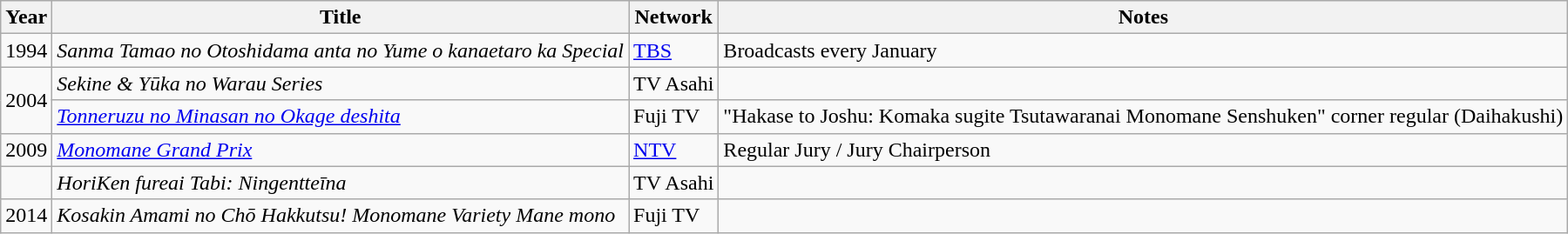<table class="wikitable">
<tr>
<th>Year</th>
<th>Title</th>
<th>Network</th>
<th>Notes</th>
</tr>
<tr>
<td>1994</td>
<td><em>Sanma Tamao no Otoshidama anta no Yume o kanaetaro ka Special</em></td>
<td><a href='#'>TBS</a></td>
<td>Broadcasts every January</td>
</tr>
<tr>
<td rowspan="2">2004</td>
<td><em>Sekine & Yūka no Warau Series</em></td>
<td>TV Asahi</td>
<td></td>
</tr>
<tr>
<td><em><a href='#'>Tonneruzu no Minasan no Okage deshita</a></em></td>
<td>Fuji TV</td>
<td>"Hakase to Joshu: Komaka sugite Tsutawaranai Monomane Senshuken" corner regular (Daihakushi)</td>
</tr>
<tr>
<td>2009</td>
<td><em><a href='#'>Monomane Grand Prix</a></em></td>
<td><a href='#'>NTV</a></td>
<td>Regular Jury / Jury Chairperson</td>
</tr>
<tr>
<td></td>
<td><em>HoriKen fureai Tabi: Ningentteīna</em></td>
<td>TV Asahi</td>
<td></td>
</tr>
<tr>
<td>2014</td>
<td><em>Kosakin Amami no Chō Hakkutsu! Monomane Variety Mane mono</em></td>
<td>Fuji TV</td>
<td></td>
</tr>
</table>
